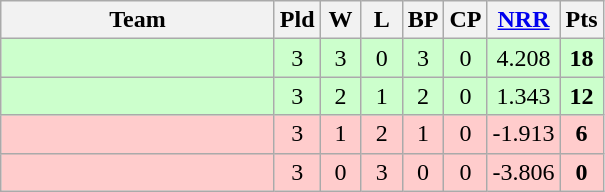<table class="wikitable" style="text-align:center">
<tr>
<th width=175>Team</th>
<th width=20 abbr="Played">Pld</th>
<th width=20 abbr="Won">W</th>
<th width=20 abbr="Lost">L</th>
<th width=20 abbr="Bonus points">BP</th>
<th width=20 abbr="Consolation Points">CP</th>
<th width=20 abbr="Net run rate"><a href='#'>NRR</a></th>
<th width=20 abbr="Points">Pts</th>
</tr>
<tr bgcolor="#ccffcc">
<td align="left"></td>
<td>3</td>
<td>3</td>
<td>0</td>
<td>3</td>
<td>0</td>
<td>4.208</td>
<td><strong>18</strong></td>
</tr>
<tr bgcolor="#ccffcc">
<td align="left"></td>
<td>3</td>
<td>2</td>
<td>1</td>
<td>2</td>
<td>0</td>
<td>1.343</td>
<td><strong>12</strong></td>
</tr>
<tr bgcolor="#ffcccc">
<td align="left"></td>
<td>3</td>
<td>1</td>
<td>2</td>
<td>1</td>
<td>0</td>
<td>-1.913</td>
<td><strong>6</strong></td>
</tr>
<tr bgcolor="#ffcccc">
<td align="left"></td>
<td>3</td>
<td>0</td>
<td>3</td>
<td>0</td>
<td>0</td>
<td>-3.806</td>
<td><strong>0</strong></td>
</tr>
</table>
